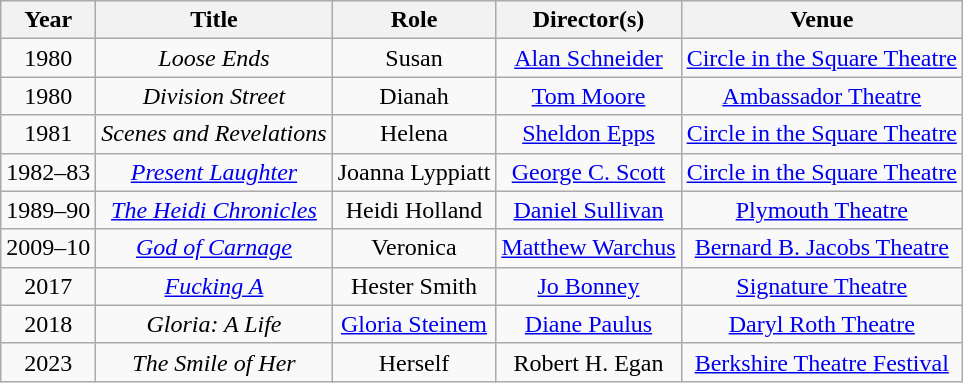<table class="wikitable plainrowheaders sortable" Style="text-align:center">
<tr>
<th scope="col">Year</th>
<th scope="col">Title</th>
<th scope="col">Role</th>
<th scope="col">Director(s)</th>
<th scope="col">Venue</th>
</tr>
<tr>
<td>1980</td>
<td><em>Loose Ends</em></td>
<td>Susan</td>
<td><a href='#'>Alan Schneider</a></td>
<td><a href='#'>Circle in the Square Theatre</a></td>
</tr>
<tr>
<td>1980</td>
<td><em>Division Street</em></td>
<td>Dianah</td>
<td><a href='#'>Tom Moore</a></td>
<td><a href='#'>Ambassador Theatre</a></td>
</tr>
<tr>
<td>1981</td>
<td><em>Scenes and Revelations</em></td>
<td>Helena</td>
<td><a href='#'>Sheldon Epps</a></td>
<td><a href='#'>Circle in the Square Theatre</a></td>
</tr>
<tr>
<td>1982–83</td>
<td><em><a href='#'>Present Laughter</a></em></td>
<td>Joanna Lyppiatt</td>
<td><a href='#'>George C. Scott</a></td>
<td><a href='#'>Circle in the Square Theatre</a></td>
</tr>
<tr>
<td>1989–90</td>
<td><em><a href='#'>The Heidi Chronicles</a></em></td>
<td>Heidi Holland</td>
<td><a href='#'>Daniel Sullivan</a></td>
<td><a href='#'>Plymouth Theatre</a></td>
</tr>
<tr>
<td>2009–10</td>
<td><em><a href='#'>God of Carnage</a></em></td>
<td>Veronica</td>
<td><a href='#'>Matthew Warchus</a></td>
<td><a href='#'>Bernard B. Jacobs Theatre</a></td>
</tr>
<tr>
<td>2017</td>
<td><em><a href='#'>Fucking A</a></em></td>
<td>Hester Smith</td>
<td><a href='#'>Jo Bonney</a></td>
<td><a href='#'>Signature Theatre</a></td>
</tr>
<tr>
<td>2018</td>
<td><em>Gloria: A Life</em></td>
<td><a href='#'>Gloria Steinem</a></td>
<td><a href='#'>Diane Paulus</a></td>
<td><a href='#'>Daryl Roth Theatre</a></td>
</tr>
<tr>
<td>2023</td>
<td><em>The Smile of Her</em></td>
<td>Herself</td>
<td>Robert H. Egan</td>
<td><a href='#'>Berkshire Theatre Festival</a></td>
</tr>
</table>
